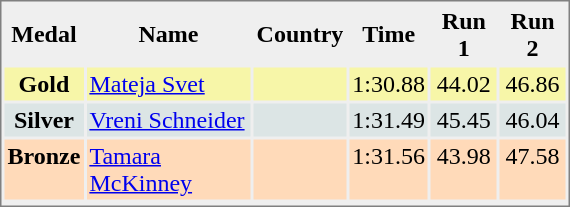<table style="border-style:solid;border-width:1px;border-color:#808080;background-color:#EFEFEF" cellspacing="2" cellpadding="2" width="380px">
<tr bgcolor="#EFEFEF">
<th>Medal</th>
<th>Name</th>
<th>Country</th>
<th>Time</th>
<th>Run 1</th>
<th>Run 2</th>
</tr>
<tr align="center" valign="top" bgcolor="#F7F6A8">
<th>Gold</th>
<td align="left"><a href='#'>Mateja Svet</a></td>
<td align="left"></td>
<td align="left">1:30.88</td>
<td>44.02</td>
<td>46.86</td>
</tr>
<tr align="center" valign="top" bgcolor="#DCE5E5">
<th>Silver</th>
<td align="left"><a href='#'>Vreni Schneider</a></td>
<td align="left"> </td>
<td align="left">1:31.49</td>
<td>45.45</td>
<td>46.04</td>
</tr>
<tr align="center" valign="top" bgcolor="#FFDAB9">
<th>Bronze</th>
<td align="left"><a href='#'>Tamara McKinney</a></td>
<td align="left"></td>
<td align="left">1:31.56</td>
<td>43.98</td>
<td>47.58</td>
</tr>
<tr align="center" valign="top" bgcolor="#FFFFFF">
</tr>
</table>
